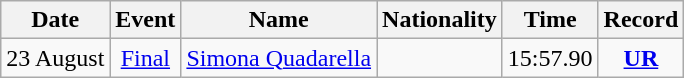<table class="wikitable" style=text-align:center>
<tr>
<th>Date</th>
<th>Event</th>
<th>Name</th>
<th>Nationality</th>
<th>Time</th>
<th>Record</th>
</tr>
<tr>
<td>23 August</td>
<td><a href='#'>Final</a></td>
<td align=left><a href='#'>Simona Quadarella</a></td>
<td align=left></td>
<td>15:57.90</td>
<td><strong><a href='#'>UR</a></strong></td>
</tr>
</table>
